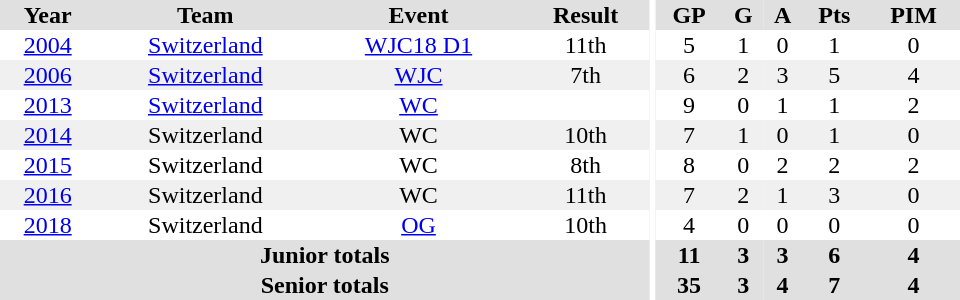<table border="0" cellpadding="1" cellspacing="0" ID="Table3" style="text-align:center; width:40em">
<tr ALIGN="center" bgcolor="#e0e0e0">
<th>Year</th>
<th>Team</th>
<th>Event</th>
<th>Result</th>
<th rowspan="99" bgcolor="#ffffff"></th>
<th>GP</th>
<th>G</th>
<th>A</th>
<th>Pts</th>
<th>PIM</th>
</tr>
<tr>
<td><a href='#'>2004</a></td>
<td><a href='#'>Switzerland</a></td>
<td><a href='#'>WJC18 D1</a></td>
<td>11th</td>
<td>5</td>
<td>1</td>
<td>0</td>
<td>1</td>
<td>0</td>
</tr>
<tr bgcolor="#f0f0f0">
<td><a href='#'>2006</a></td>
<td><a href='#'>Switzerland</a></td>
<td><a href='#'>WJC</a></td>
<td>7th</td>
<td>6</td>
<td>2</td>
<td>3</td>
<td>5</td>
<td>4</td>
</tr>
<tr>
<td><a href='#'>2013</a></td>
<td><a href='#'>Switzerland</a></td>
<td><a href='#'>WC</a></td>
<td></td>
<td>9</td>
<td>0</td>
<td>1</td>
<td>1</td>
<td>2</td>
</tr>
<tr bgcolor="#f0f0f0">
<td><a href='#'>2014</a></td>
<td>Switzerland</td>
<td>WC</td>
<td>10th</td>
<td>7</td>
<td>1</td>
<td>0</td>
<td>1</td>
<td>0</td>
</tr>
<tr>
<td><a href='#'>2015</a></td>
<td>Switzerland</td>
<td>WC</td>
<td>8th</td>
<td>8</td>
<td>0</td>
<td>2</td>
<td>2</td>
<td>2</td>
</tr>
<tr bgcolor="#f0f0f0">
<td><a href='#'>2016</a></td>
<td>Switzerland</td>
<td>WC</td>
<td>11th</td>
<td>7</td>
<td>2</td>
<td>1</td>
<td>3</td>
<td>0</td>
</tr>
<tr>
<td><a href='#'>2018</a></td>
<td>Switzerland</td>
<td><a href='#'>OG</a></td>
<td>10th</td>
<td>4</td>
<td>0</td>
<td>0</td>
<td>0</td>
<td>0</td>
</tr>
<tr bgcolor="#e0e0e0">
<th colspan="4">Junior totals</th>
<th>11</th>
<th>3</th>
<th>3</th>
<th>6</th>
<th>4</th>
</tr>
<tr bgcolor="#e0e0e0">
<th colspan="4">Senior totals</th>
<th>35</th>
<th>3</th>
<th>4</th>
<th>7</th>
<th>4</th>
</tr>
</table>
